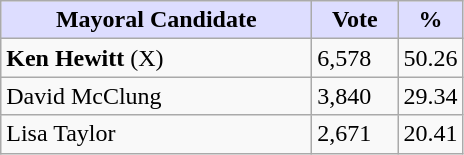<table class="wikitable">
<tr>
<th style="background:#ddf; width:200px;">Mayoral Candidate</th>
<th style="background:#ddf; width:50px;">Vote</th>
<th style="background:#ddf; width:30px;">%</th>
</tr>
<tr>
<td><strong>Ken Hewitt</strong> (X)</td>
<td>6,578</td>
<td>50.26</td>
</tr>
<tr>
<td>David McClung</td>
<td>3,840</td>
<td>29.34</td>
</tr>
<tr>
<td>Lisa Taylor</td>
<td>2,671</td>
<td>20.41</td>
</tr>
</table>
